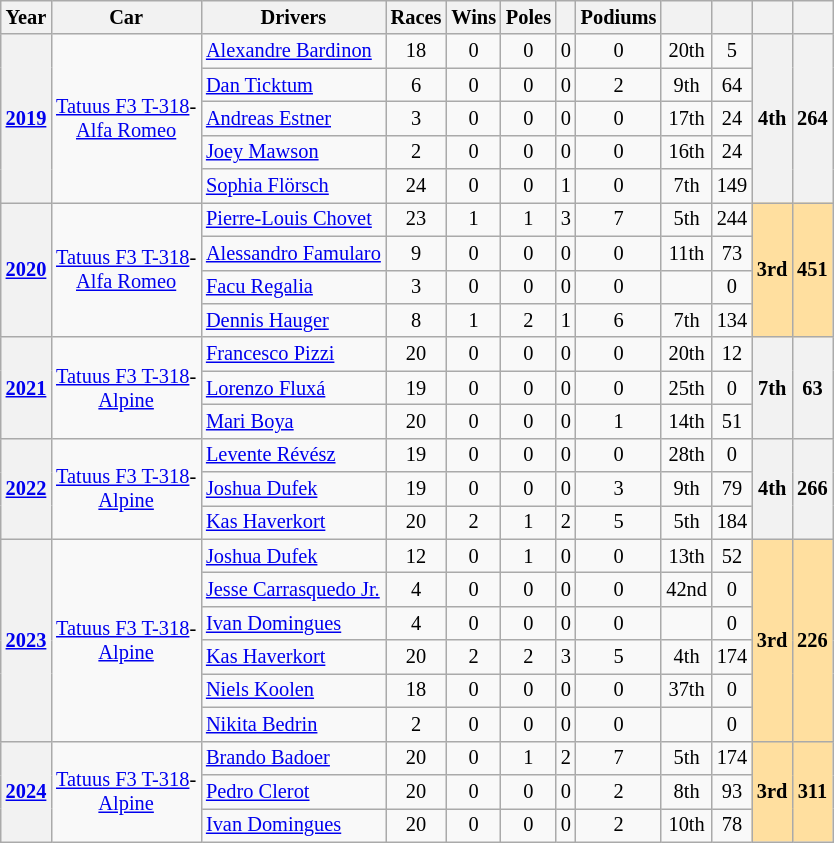<table class="wikitable" style="font-size:85%; text-align:center">
<tr valign="top">
<th>Year</th>
<th>Car</th>
<th>Drivers</th>
<th>Races</th>
<th>Wins</th>
<th>Poles</th>
<th></th>
<th>Podiums</th>
<th></th>
<th></th>
<th></th>
<th></th>
</tr>
<tr>
<th rowspan="5"><a href='#'>2019</a></th>
<td rowspan="5"><a href='#'>Tatuus F3 T-318</a>-<br><a href='#'>Alfa Romeo</a></td>
<td align="left"> <a href='#'>Alexandre Bardinon</a></td>
<td>18</td>
<td>0</td>
<td>0</td>
<td>0</td>
<td>0</td>
<td>20th</td>
<td>5</td>
<th rowspan="5">4th</th>
<th rowspan="5">264</th>
</tr>
<tr>
<td align=left> <a href='#'>Dan Ticktum</a></td>
<td>6</td>
<td>0</td>
<td>0</td>
<td>0</td>
<td>2</td>
<td>9th</td>
<td>64</td>
</tr>
<tr>
<td align=left> <a href='#'>Andreas Estner</a></td>
<td>3</td>
<td>0</td>
<td>0</td>
<td>0</td>
<td>0</td>
<td>17th</td>
<td>24</td>
</tr>
<tr>
<td align="left"> <a href='#'>Joey Mawson</a></td>
<td>2</td>
<td>0</td>
<td>0</td>
<td>0</td>
<td>0</td>
<td>16th</td>
<td>24</td>
</tr>
<tr>
<td align="left"> <a href='#'>Sophia Flörsch</a></td>
<td>24</td>
<td>0</td>
<td>0</td>
<td>1</td>
<td>0</td>
<td>7th</td>
<td>149</td>
</tr>
<tr>
<th rowspan=4><a href='#'>2020</a></th>
<td rowspan=4><a href='#'>Tatuus F3 T-318</a>-<br><a href='#'>Alfa Romeo</a></td>
<td align=left> <a href='#'>Pierre-Louis Chovet</a></td>
<td>23</td>
<td>1</td>
<td>1</td>
<td>3</td>
<td>7</td>
<td>5th</td>
<td>244</td>
<th rowspan=4 style="background:#ffdf9f;">3rd</th>
<th rowspan=4 style="background:#ffdf9f;">451</th>
</tr>
<tr>
<td align=left> <a href='#'>Alessandro Famularo</a></td>
<td>9</td>
<td>0</td>
<td>0</td>
<td>0</td>
<td>0</td>
<td>11th</td>
<td>73</td>
</tr>
<tr>
<td align=left> <a href='#'>Facu Regalia</a></td>
<td>3</td>
<td>0</td>
<td>0</td>
<td>0</td>
<td>0</td>
<td></td>
<td>0</td>
</tr>
<tr>
<td align="left"> <a href='#'>Dennis Hauger</a></td>
<td>8</td>
<td>1</td>
<td>2</td>
<td>1</td>
<td>6</td>
<td>7th</td>
<td>134</td>
</tr>
<tr>
<th rowspan="3"><a href='#'>2021</a></th>
<td rowspan="3"><a href='#'>Tatuus F3 T-318</a>-<br><a href='#'>Alpine</a></td>
<td align=left> <a href='#'>Francesco Pizzi</a></td>
<td>20</td>
<td>0</td>
<td>0</td>
<td>0</td>
<td>0</td>
<td>20th</td>
<td>12</td>
<th rowspan="3">7th</th>
<th rowspan="3">63</th>
</tr>
<tr>
<td align=left> <a href='#'>Lorenzo Fluxá</a></td>
<td>19</td>
<td>0</td>
<td>0</td>
<td>0</td>
<td>0</td>
<td>25th</td>
<td>0</td>
</tr>
<tr>
<td align="left"> <a href='#'>Mari Boya</a></td>
<td>20</td>
<td>0</td>
<td>0</td>
<td>0</td>
<td>1</td>
<td>14th</td>
<td>51</td>
</tr>
<tr>
<th rowspan="3"><a href='#'>2022</a></th>
<td rowspan="3"><a href='#'>Tatuus F3 T-318</a>-<br><a href='#'>Alpine</a></td>
<td align="left"> <a href='#'>Levente Révész</a></td>
<td>19</td>
<td>0</td>
<td>0</td>
<td>0</td>
<td>0</td>
<td>28th</td>
<td>0</td>
<th rowspan="3">4th</th>
<th rowspan="3">266</th>
</tr>
<tr>
<td align=left> <a href='#'>Joshua Dufek</a></td>
<td>19</td>
<td>0</td>
<td>0</td>
<td>0</td>
<td>3</td>
<td>9th</td>
<td>79</td>
</tr>
<tr>
<td align="left"> <a href='#'>Kas Haverkort</a></td>
<td>20</td>
<td>2</td>
<td>1</td>
<td>2</td>
<td>5</td>
<td>5th</td>
<td>184</td>
</tr>
<tr>
<th rowspan="6"><a href='#'>2023</a></th>
<td rowspan="6"><a href='#'>Tatuus F3 T-318</a>-<br><a href='#'>Alpine</a></td>
<td align="left"> <a href='#'>Joshua Dufek</a></td>
<td>12</td>
<td>0</td>
<td>1</td>
<td>0</td>
<td>0</td>
<td>13th</td>
<td>52</td>
<th rowspan="6" style="background:#ffdf9f;">3rd</th>
<th rowspan="6" style="background:#ffdf9f;">226</th>
</tr>
<tr>
<td align=left> <a href='#'>Jesse Carrasquedo Jr.</a></td>
<td>4</td>
<td>0</td>
<td>0</td>
<td>0</td>
<td>0</td>
<td>42nd</td>
<td>0</td>
</tr>
<tr>
<td align="left"> <a href='#'>Ivan Domingues</a></td>
<td>4</td>
<td>0</td>
<td>0</td>
<td>0</td>
<td>0</td>
<td></td>
<td>0</td>
</tr>
<tr>
<td align="left"> <a href='#'>Kas Haverkort</a></td>
<td>20</td>
<td>2</td>
<td>2</td>
<td>3</td>
<td>5</td>
<td>4th</td>
<td>174</td>
</tr>
<tr>
<td align="left"> <a href='#'>Niels Koolen</a></td>
<td>18</td>
<td>0</td>
<td>0</td>
<td>0</td>
<td>0</td>
<td>37th</td>
<td>0</td>
</tr>
<tr>
<td align="left"> <a href='#'>Nikita Bedrin</a></td>
<td>2</td>
<td>0</td>
<td>0</td>
<td>0</td>
<td>0</td>
<td></td>
<td>0</td>
</tr>
<tr>
<th rowspan="3"><a href='#'>2024</a></th>
<td rowspan="3"><a href='#'>Tatuus F3 T-318</a>-<br><a href='#'>Alpine</a></td>
<td align="left"> <a href='#'>Brando Badoer</a></td>
<td>20</td>
<td>0</td>
<td>1</td>
<td>2</td>
<td>7</td>
<td style="background:#;">5th</td>
<td style="background:#;">174</td>
<th rowspan="3" style="background:#ffdf9f;">3rd</th>
<th rowspan="3" style="background:#ffdf9f;">311</th>
</tr>
<tr>
<td align=left> <a href='#'>Pedro Clerot</a></td>
<td>20</td>
<td>0</td>
<td>0</td>
<td>0</td>
<td>2</td>
<td>8th</td>
<td>93</td>
</tr>
<tr>
<td align="left"> <a href='#'>Ivan Domingues</a></td>
<td>20</td>
<td>0</td>
<td>0</td>
<td>0</td>
<td>2</td>
<td>10th</td>
<td>78</td>
</tr>
</table>
